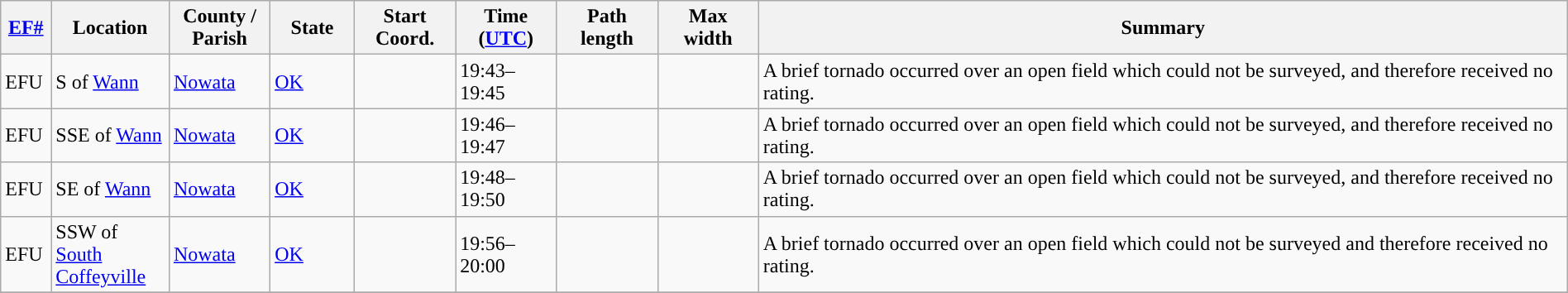<table class="wikitable sortable" style="width:100%;">
<tr>
<th scope="col"  style="width:3%; text-align:center;"><a href='#'>EF#</a></th>
<th scope="col"  style="width:7%; text-align:center;" class="unsortable">Location</th>
<th scope="col"  style="width:6%; text-align:center;" class="unsortable">County / Parish</th>
<th scope="col"  style="width:5%; text-align:center;">State</th>
<th scope="col"  style="width:6%; text-align:center;">Start Coord.</th>
<th scope="col"  style="width:6%; text-align:center;">Time (<a href='#'>UTC</a>)</th>
<th scope="col"  style="width:6%; text-align:center;">Path length</th>
<th scope="col"  style="width:6%; text-align:center;">Max width</th>
<th scope="col" class="unsortable" style="width:48%; text-align:center;">Summary</th>
</tr>
<tr>
<td>EFU</td>
<td>S of <a href='#'>Wann</a></td>
<td><a href='#'>Nowata</a></td>
<td><a href='#'>OK</a></td>
<td></td>
<td>19:43–19:45</td>
<td></td>
<td></td>
<td>A brief tornado occurred over an open field which could not be surveyed, and therefore received no rating.</td>
</tr>
<tr>
<td>EFU</td>
<td>SSE of <a href='#'>Wann</a></td>
<td><a href='#'>Nowata</a></td>
<td><a href='#'>OK</a></td>
<td></td>
<td>19:46–19:47</td>
<td></td>
<td></td>
<td>A brief tornado occurred over an open field which could not be surveyed, and therefore received no rating.</td>
</tr>
<tr>
<td>EFU</td>
<td>SE of <a href='#'>Wann</a></td>
<td><a href='#'>Nowata</a></td>
<td><a href='#'>OK</a></td>
<td></td>
<td>19:48–19:50</td>
<td></td>
<td></td>
<td>A brief tornado occurred over an open field which could not be surveyed, and therefore received no rating.</td>
</tr>
<tr>
<td>EFU</td>
<td>SSW of <a href='#'>South Coffeyville</a></td>
<td><a href='#'>Nowata</a></td>
<td><a href='#'>OK</a></td>
<td></td>
<td>19:56–20:00</td>
<td></td>
<td></td>
<td>A brief tornado occurred over an open field which could not be surveyed and therefore received no rating.</td>
</tr>
<tr>
</tr>
</table>
